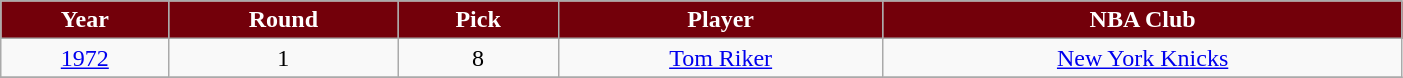<table class="wikitable" width="74%">
<tr align="center"  style="background:#73000a;color:white;">
<td><strong>Year</strong></td>
<td><strong>Round</strong></td>
<td><strong>Pick</strong></td>
<td><strong>Player</strong></td>
<td><strong>NBA Club</strong></td>
</tr>
<tr align="center" bgcolor="">
<td><a href='#'>1972</a></td>
<td>1</td>
<td>8</td>
<td><a href='#'>Tom Riker</a></td>
<td><a href='#'>New York Knicks</a></td>
</tr>
<tr align="center" bgcolor="">
</tr>
</table>
